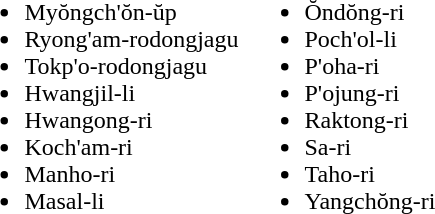<table>
<tr>
<td valign="top"><br><ul><li>Myŏngch'ŏn-ŭp</li><li>Ryong'am-rodongjagu</li><li>Tokp'o-rodongjagu</li><li>Hwangjil-li</li><li>Hwangong-ri</li><li>Koch'am-ri</li><li>Manho-ri</li><li>Masal-li</li></ul></td>
<td valign="top"><br><ul><li>Ŏndŏng-ri</li><li>Poch'ol-li</li><li>P'oha-ri</li><li>P'ojung-ri</li><li>Raktong-ri</li><li>Sa-ri</li><li>Taho-ri</li><li>Yangchŏng-ri</li></ul></td>
</tr>
</table>
